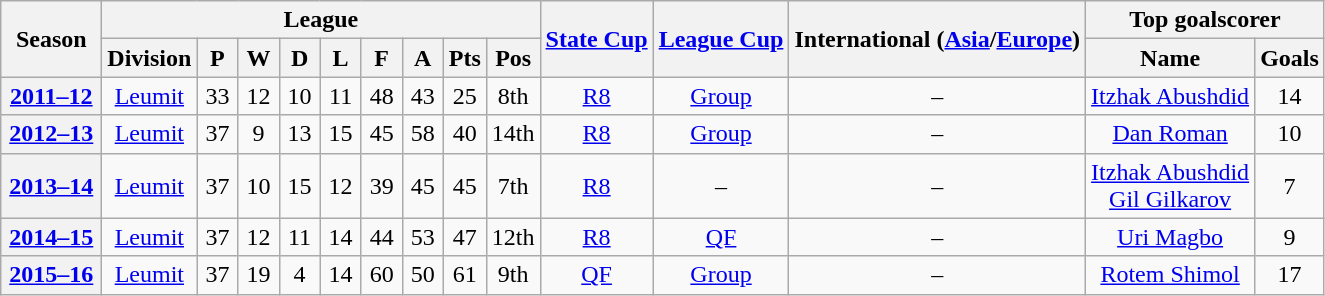<table class="wikitable" style="text-align: center">
<tr>
<th rowspan="2" width="60">Season</th>
<th colspan="9">League</th>
<th rowspan="2"><a href='#'>State Cup</a></th>
<th rowspan="2"><a href='#'>League Cup</a></th>
<th rowspan="2">International (<a href='#'>Asia</a>/<a href='#'>Europe</a>)</th>
<th colspan="2">Top goalscorer</th>
</tr>
<tr>
<th>Division</th>
<th width="20">P</th>
<th width="20">W</th>
<th width="20">D</th>
<th width="20">L</th>
<th width="20">F</th>
<th width="20">A</th>
<th width="20">Pts</th>
<th>Pos</th>
<th>Name</th>
<th>Goals</th>
</tr>
<tr>
<th><a href='#'>2011–12</a></th>
<td><a href='#'>Leumit</a></td>
<td>33</td>
<td>12</td>
<td>10</td>
<td>11</td>
<td>48</td>
<td>43</td>
<td>25 </td>
<td>8th</td>
<td><a href='#'>R8</a></td>
<td><a href='#'>Group</a></td>
<td>–</td>
<td><a href='#'>Itzhak Abushdid</a></td>
<td>14</td>
</tr>
<tr>
<th><a href='#'>2012–13</a></th>
<td><a href='#'>Leumit</a></td>
<td>37</td>
<td>9</td>
<td>13</td>
<td>15</td>
<td>45</td>
<td>58</td>
<td>40</td>
<td>14th</td>
<td><a href='#'>R8</a></td>
<td><a href='#'>Group</a></td>
<td>–</td>
<td><a href='#'>Dan Roman</a></td>
<td>10</td>
</tr>
<tr>
<th><a href='#'>2013–14</a></th>
<td><a href='#'>Leumit</a></td>
<td>37</td>
<td>10</td>
<td>15</td>
<td>12</td>
<td>39</td>
<td>45</td>
<td>45</td>
<td>7th</td>
<td><a href='#'>R8</a></td>
<td>–</td>
<td>–</td>
<td><a href='#'>Itzhak Abushdid</a><br><a href='#'>Gil Gilkarov</a></td>
<td>7</td>
</tr>
<tr>
<th><a href='#'>2014–15</a></th>
<td><a href='#'>Leumit</a></td>
<td>37</td>
<td>12</td>
<td>11</td>
<td>14</td>
<td>44</td>
<td>53</td>
<td>47</td>
<td>12th</td>
<td><a href='#'>R8</a></td>
<td><a href='#'>QF</a></td>
<td>–</td>
<td><a href='#'>Uri Magbo</a></td>
<td>9</td>
</tr>
<tr>
<th><a href='#'>2015–16</a></th>
<td><a href='#'>Leumit</a></td>
<td>37</td>
<td>19</td>
<td>4</td>
<td>14</td>
<td>60</td>
<td>50</td>
<td>61</td>
<td>9th</td>
<td><a href='#'>QF</a></td>
<td><a href='#'>Group</a></td>
<td>–</td>
<td><a href='#'>Rotem Shimol</a></td>
<td>17</td>
</tr>
</table>
